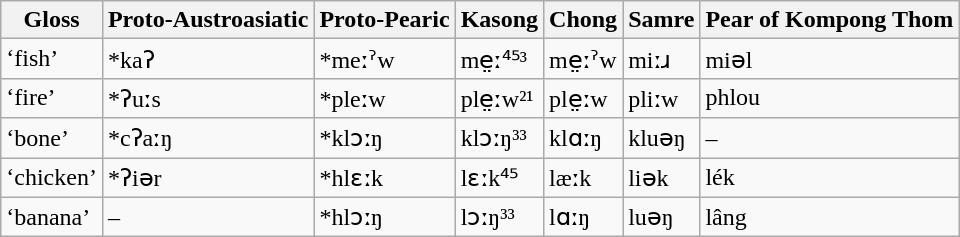<table class="wikitable sortable">
<tr>
<th>Gloss</th>
<th>Proto-Austroasiatic</th>
<th>Proto-Pearic</th>
<th>Kasong</th>
<th>Chong</th>
<th>Samre</th>
<th>Pear of Kompong Thom</th>
</tr>
<tr>
<td>‘fish’</td>
<td>*kaʔ</td>
<td>*meːˀw</td>
<td>me̤ː⁴⁵³</td>
<td>me̤ːˀw</td>
<td>miːɹ</td>
<td>miəl</td>
</tr>
<tr>
<td>‘fire’</td>
<td>*ʔuːs</td>
<td>*pleːw</td>
<td>ple̤ːw²¹</td>
<td>ple̤ːw</td>
<td>pliːw</td>
<td>phlou</td>
</tr>
<tr>
<td>‘bone’</td>
<td>*cʔaːŋ</td>
<td>*klɔːŋ</td>
<td>klɔːŋ³³</td>
<td>klɑːŋ</td>
<td>kluəŋ</td>
<td>–</td>
</tr>
<tr>
<td>‘chicken’</td>
<td>*ʔiər</td>
<td>*hlɛːk</td>
<td>lɛːk⁴⁵</td>
<td>læːk</td>
<td>liək</td>
<td>lék</td>
</tr>
<tr>
<td>‘banana’</td>
<td>–</td>
<td>*hlɔːŋ</td>
<td>lɔːŋ³³</td>
<td>lɑːŋ</td>
<td>luəŋ</td>
<td>lâng</td>
</tr>
</table>
